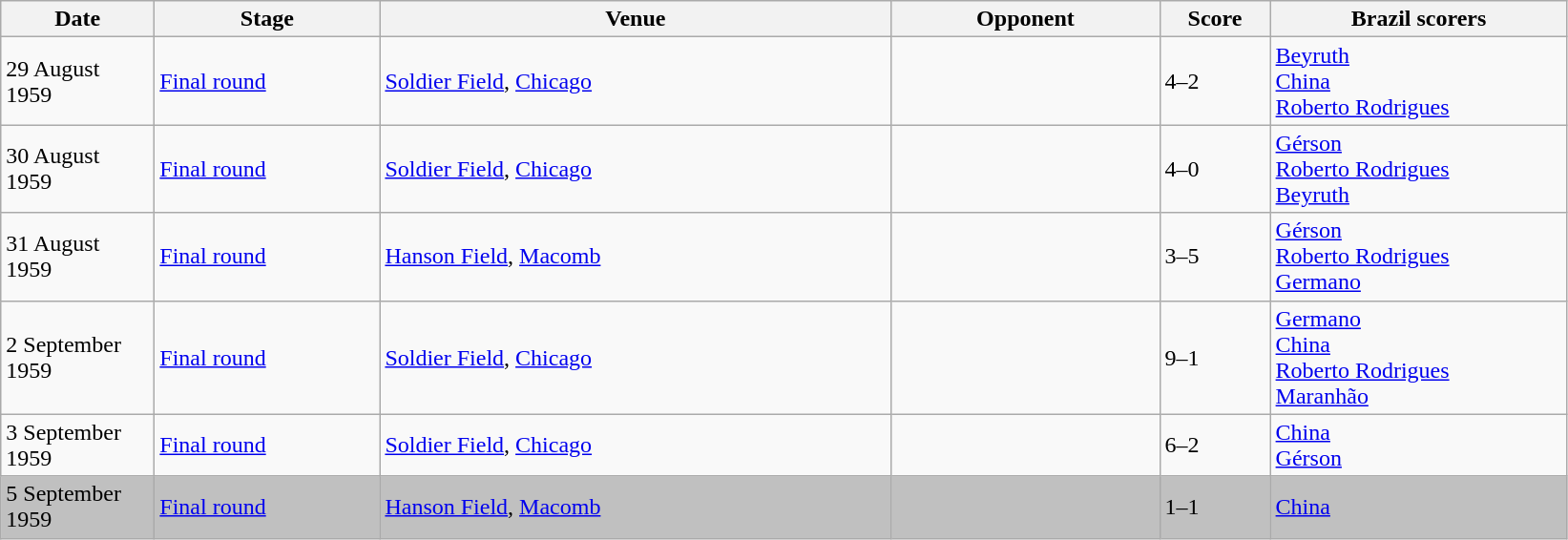<table class="wikitable">
<tr>
<th width=100px>Date</th>
<th width=150px>Stage</th>
<th width=350px>Venue</th>
<th width=180px>Opponent</th>
<th width=70px>Score</th>
<th width=200px>Brazil scorers</th>
</tr>
<tr>
<td>29 August 1959</td>
<td><a href='#'>Final round</a></td>
<td><a href='#'>Soldier Field</a>, <a href='#'>Chicago</a></td>
<td></td>
<td>4–2</td>
<td><a href='#'>Beyruth</a>  <br> <a href='#'>China</a>  <br> <a href='#'>Roberto Rodrigues</a> </td>
</tr>
<tr>
<td>30 August 1959</td>
<td><a href='#'>Final round</a></td>
<td><a href='#'>Soldier Field</a>, <a href='#'>Chicago</a></td>
<td></td>
<td>4–0</td>
<td><a href='#'>Gérson</a>  <br><a href='#'>Roberto Rodrigues</a>  <br> <a href='#'>Beyruth</a> </td>
</tr>
<tr>
<td>31 August 1959</td>
<td><a href='#'>Final round</a></td>
<td><a href='#'>Hanson Field</a>, <a href='#'>Macomb</a></td>
<td></td>
<td>3–5</td>
<td><a href='#'>Gérson</a>  <br> <a href='#'>Roberto Rodrigues</a>  <br> <a href='#'>Germano</a> </td>
</tr>
<tr>
<td>2 September 1959</td>
<td><a href='#'>Final round</a></td>
<td><a href='#'>Soldier Field</a>, <a href='#'>Chicago</a></td>
<td></td>
<td>9–1</td>
<td><a href='#'>Germano</a>  <br><a href='#'>China</a>  <br> <a href='#'>Roberto Rodrigues</a>  <br> <a href='#'>Maranhão</a> </td>
</tr>
<tr>
<td>3 September 1959</td>
<td><a href='#'>Final round</a></td>
<td><a href='#'>Soldier Field</a>, <a href='#'>Chicago</a></td>
<td></td>
<td>6–2</td>
<td><a href='#'>China</a>  <br> <a href='#'>Gérson</a> </td>
</tr>
<tr style="background:silver;">
<td>5 September 1959</td>
<td><a href='#'>Final round</a></td>
<td><a href='#'>Hanson Field</a>, <a href='#'>Macomb</a></td>
<td></td>
<td>1–1</td>
<td><a href='#'>China</a> </td>
</tr>
</table>
